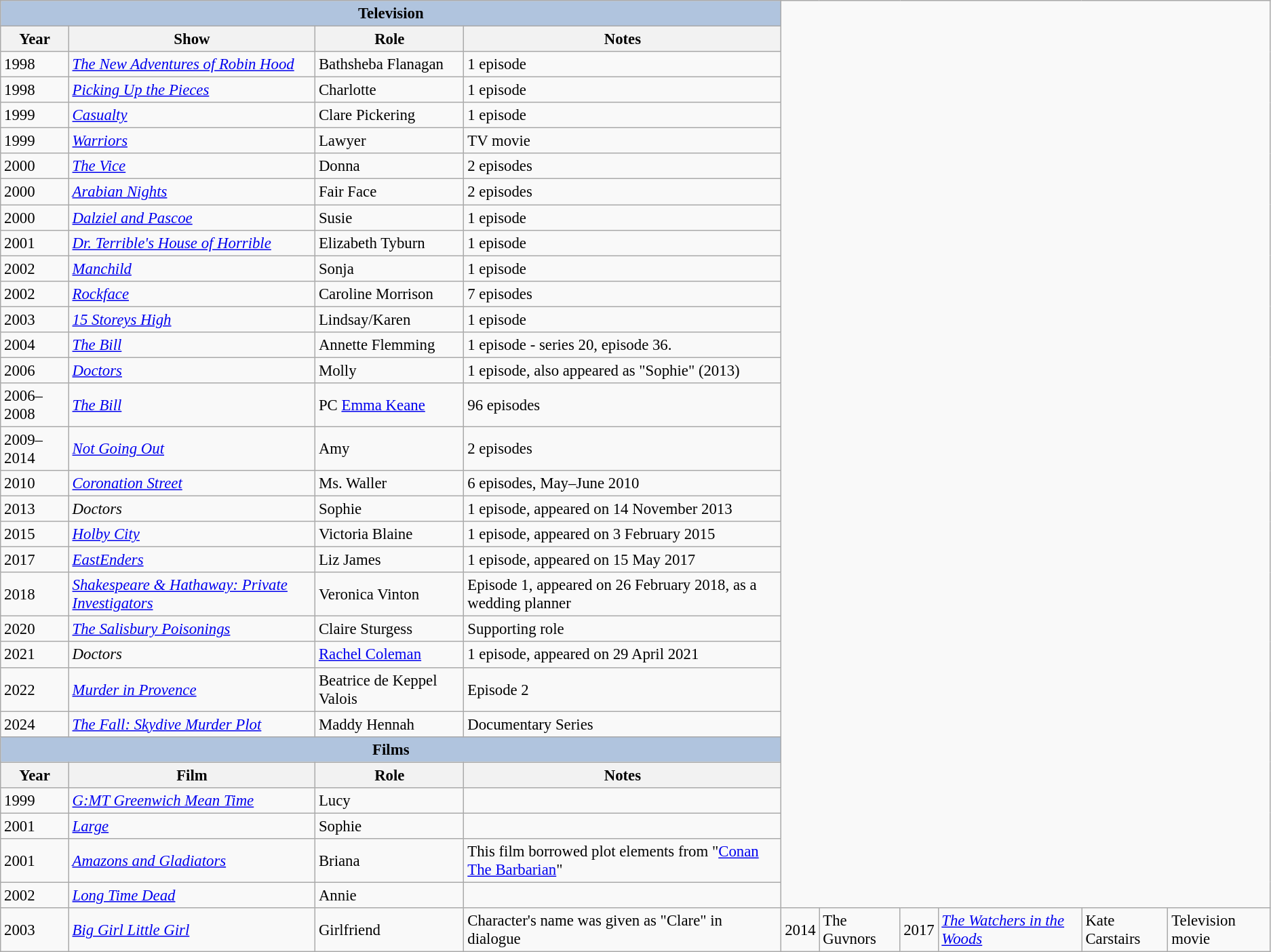<table class="wikitable" style="font-size: 95%;">
<tr>
<th colspan="4" style="background: LightSteelBlue;">Television</th>
</tr>
<tr>
<th>Year</th>
<th>Show</th>
<th>Role</th>
<th>Notes</th>
</tr>
<tr>
<td>1998</td>
<td><em><a href='#'>The New Adventures of Robin Hood</a></em></td>
<td>Bathsheba Flanagan</td>
<td>1 episode</td>
</tr>
<tr>
<td>1998</td>
<td><em><a href='#'>Picking Up the Pieces</a></em></td>
<td>Charlotte</td>
<td>1 episode</td>
</tr>
<tr>
<td>1999</td>
<td><em><a href='#'>Casualty</a></em></td>
<td>Clare Pickering</td>
<td>1 episode</td>
</tr>
<tr>
<td>1999</td>
<td><em><a href='#'>Warriors</a></em></td>
<td>Lawyer</td>
<td>TV movie</td>
</tr>
<tr>
<td>2000</td>
<td><em><a href='#'>The Vice</a></em></td>
<td>Donna</td>
<td>2 episodes</td>
</tr>
<tr>
<td>2000</td>
<td><em><a href='#'>Arabian Nights</a></em></td>
<td>Fair Face</td>
<td>2 episodes</td>
</tr>
<tr>
<td>2000</td>
<td><em><a href='#'>Dalziel and Pascoe</a></em></td>
<td>Susie</td>
<td>1 episode</td>
</tr>
<tr>
<td>2001</td>
<td><em><a href='#'>Dr. Terrible's House of Horrible</a></em></td>
<td>Elizabeth Tyburn</td>
<td>1 episode</td>
</tr>
<tr>
<td>2002</td>
<td><em><a href='#'>Manchild</a></em></td>
<td>Sonja</td>
<td>1 episode</td>
</tr>
<tr>
<td>2002</td>
<td><em><a href='#'>Rockface</a></em></td>
<td>Caroline Morrison</td>
<td>7 episodes</td>
</tr>
<tr>
<td>2003</td>
<td><em><a href='#'>15 Storeys High</a></em></td>
<td>Lindsay/Karen</td>
<td>1 episode</td>
</tr>
<tr>
<td>2004</td>
<td><em><a href='#'>The Bill</a></em></td>
<td>Annette Flemming</td>
<td>1 episode - series 20, episode 36.</td>
</tr>
<tr>
<td>2006</td>
<td><em><a href='#'>Doctors</a></em></td>
<td>Molly</td>
<td>1 episode, also appeared as "Sophie" (2013)</td>
</tr>
<tr>
<td>2006–2008</td>
<td><em><a href='#'>The Bill</a></em></td>
<td>PC <a href='#'>Emma Keane</a></td>
<td>96 episodes</td>
</tr>
<tr>
<td>2009–2014</td>
<td><em><a href='#'>Not Going Out</a></em></td>
<td>Amy</td>
<td>2 episodes</td>
</tr>
<tr>
<td>2010</td>
<td><em><a href='#'>Coronation Street</a></em></td>
<td>Ms. Waller</td>
<td>6 episodes, May–June 2010</td>
</tr>
<tr>
<td>2013</td>
<td><em>Doctors</em></td>
<td>Sophie</td>
<td>1 episode, appeared on 14 November 2013</td>
</tr>
<tr>
<td>2015</td>
<td><em><a href='#'>Holby City</a></em></td>
<td>Victoria Blaine</td>
<td>1 episode, appeared on 3 February 2015</td>
</tr>
<tr>
<td>2017</td>
<td><em><a href='#'>EastEnders</a></em></td>
<td>Liz James</td>
<td>1 episode, appeared on 15 May 2017</td>
</tr>
<tr>
<td>2018</td>
<td><em><a href='#'>Shakespeare & Hathaway: Private Investigators</a></em></td>
<td>Veronica Vinton</td>
<td>Episode 1, appeared on 26 February 2018, as a wedding planner</td>
</tr>
<tr>
<td>2020</td>
<td><em><a href='#'>The Salisbury Poisonings</a></em></td>
<td>Claire Sturgess</td>
<td>Supporting role</td>
</tr>
<tr>
<td>2021</td>
<td><em>Doctors</em></td>
<td><a href='#'>Rachel Coleman</a></td>
<td>1 episode, appeared on 29 April 2021</td>
</tr>
<tr>
<td>2022</td>
<td><em><a href='#'>Murder in Provence</a></em></td>
<td>Beatrice de Keppel Valois</td>
<td>Episode 2</td>
</tr>
<tr>
<td>2024</td>
<td><em><a href='#'>The Fall: Skydive Murder Plot</a></em></td>
<td>Maddy Hennah</td>
<td>Documentary Series</td>
</tr>
<tr>
<th colspan="4" style="background: LightSteelBlue;">Films</th>
</tr>
<tr>
<th>Year</th>
<th>Film</th>
<th>Role</th>
<th>Notes</th>
</tr>
<tr>
<td>1999</td>
<td><em><a href='#'>G:MT Greenwich Mean Time</a></em></td>
<td>Lucy</td>
<td></td>
</tr>
<tr>
<td>2001</td>
<td><em><a href='#'>Large</a></em></td>
<td>Sophie</td>
<td></td>
</tr>
<tr>
<td>2001</td>
<td><em><a href='#'>Amazons and Gladiators</a></em></td>
<td>Briana</td>
<td>This film borrowed plot elements from "<a href='#'>Conan The Barbarian</a>"</td>
</tr>
<tr>
<td>2002</td>
<td><em><a href='#'>Long Time Dead</a></em></td>
<td>Annie</td>
<td></td>
</tr>
<tr>
<td>2003</td>
<td><em><a href='#'>Big Girl Little Girl</a></em></td>
<td>Girlfriend</td>
<td>Character's name was given as "Clare" in dialogue</td>
<td>2014</td>
<td>The Guvnors</td>
<td>2017</td>
<td><em><a href='#'>The Watchers in the Woods</a></em></td>
<td>Kate Carstairs</td>
<td>Television movie</td>
</tr>
</table>
